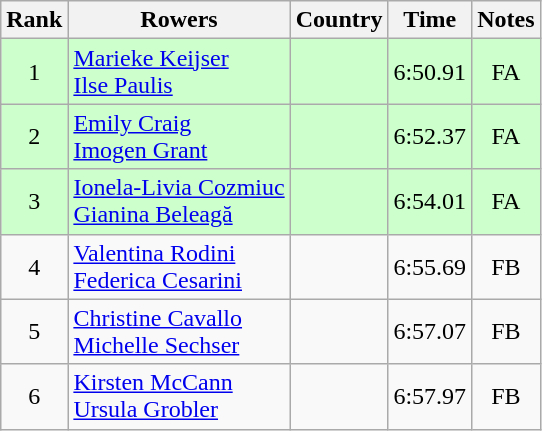<table class="wikitable" style="text-align:center">
<tr>
<th>Rank</th>
<th>Rowers</th>
<th>Country</th>
<th>Time</th>
<th>Notes</th>
</tr>
<tr bgcolor=ccffcc>
<td>1</td>
<td align="left"><a href='#'>Marieke Keijser</a><br><a href='#'>Ilse Paulis</a></td>
<td align="left"></td>
<td>6:50.91</td>
<td>FA</td>
</tr>
<tr bgcolor=ccffcc>
<td>2</td>
<td align="left"><a href='#'>Emily Craig</a><br><a href='#'>Imogen Grant</a></td>
<td align="left"></td>
<td>6:52.37</td>
<td>FA</td>
</tr>
<tr bgcolor=ccffcc>
<td>3</td>
<td align="left"><a href='#'>Ionela-Livia Cozmiuc</a><br><a href='#'>Gianina Beleagă</a></td>
<td align="left"></td>
<td>6:54.01</td>
<td>FA</td>
</tr>
<tr>
<td>4</td>
<td align="left"><a href='#'>Valentina Rodini</a><br><a href='#'>Federica Cesarini</a></td>
<td align="left"></td>
<td>6:55.69</td>
<td>FB</td>
</tr>
<tr>
<td>5</td>
<td align="left"><a href='#'>Christine Cavallo</a><br><a href='#'>Michelle Sechser</a></td>
<td align="left"></td>
<td>6:57.07</td>
<td>FB</td>
</tr>
<tr>
<td>6</td>
<td align="left"><a href='#'>Kirsten McCann</a><br><a href='#'>Ursula Grobler</a></td>
<td align="left"></td>
<td>6:57.97</td>
<td>FB</td>
</tr>
</table>
